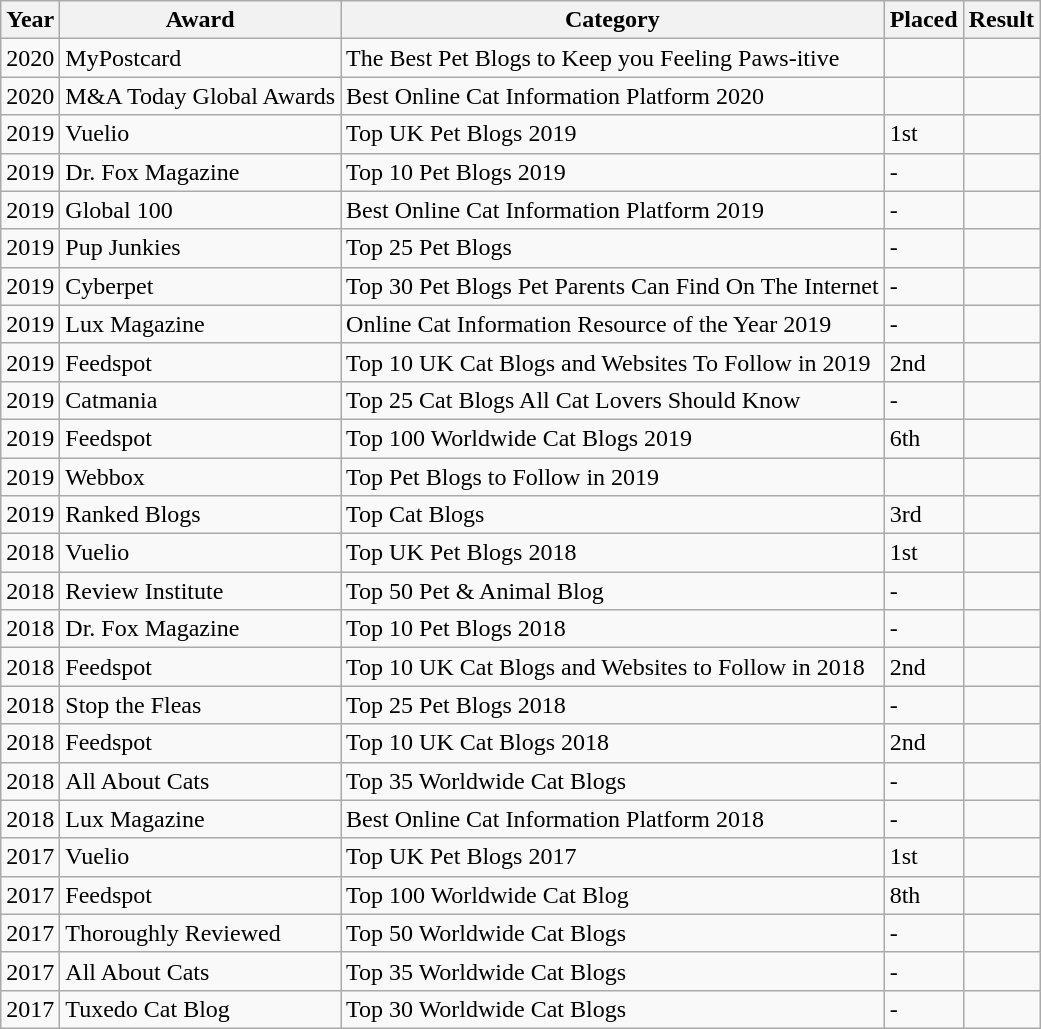<table class="wikitable">
<tr>
<th>Year</th>
<th>Award</th>
<th>Category</th>
<th>Placed</th>
<th>Result</th>
</tr>
<tr>
<td>2020</td>
<td>MyPostcard</td>
<td>The Best Pet Blogs to Keep you Feeling Paws-itive</td>
<td></td>
<td></td>
</tr>
<tr>
<td>2020</td>
<td>M&A Today Global Awards</td>
<td>Best Online Cat Information Platform 2020</td>
<td></td>
<td></td>
</tr>
<tr>
<td>2019</td>
<td>Vuelio</td>
<td>Top UK Pet Blogs 2019</td>
<td>1st</td>
<td></td>
</tr>
<tr>
<td>2019</td>
<td>Dr. Fox Magazine</td>
<td>Top 10 Pet Blogs 2019</td>
<td>-</td>
<td></td>
</tr>
<tr>
<td>2019</td>
<td>Global 100</td>
<td>Best Online Cat Information Platform 2019</td>
<td>-</td>
<td></td>
</tr>
<tr>
<td>2019</td>
<td>Pup Junkies</td>
<td>Top 25 Pet Blogs</td>
<td>-</td>
<td></td>
</tr>
<tr>
<td>2019</td>
<td>Cyberpet</td>
<td>Top 30 Pet Blogs Pet Parents Can Find On The Internet</td>
<td>-</td>
<td></td>
</tr>
<tr>
<td>2019</td>
<td>Lux Magazine</td>
<td>Online Cat Information Resource of the Year 2019</td>
<td>-</td>
<td></td>
</tr>
<tr>
<td>2019</td>
<td>Feedspot</td>
<td>Top 10 UK Cat Blogs and Websites To Follow in 2019</td>
<td>2nd</td>
<td></td>
</tr>
<tr>
<td>2019</td>
<td>Catmania</td>
<td>Top 25 Cat Blogs All Cat Lovers Should Know</td>
<td>-</td>
<td></td>
</tr>
<tr>
<td>2019</td>
<td>Feedspot</td>
<td>Top 100 Worldwide Cat Blogs 2019</td>
<td>6th</td>
<td></td>
</tr>
<tr>
<td>2019</td>
<td>Webbox</td>
<td>Top Pet Blogs to Follow in 2019</td>
<td></td>
<td></td>
</tr>
<tr>
<td>2019</td>
<td>Ranked Blogs</td>
<td>Top Cat Blogs</td>
<td>3rd</td>
<td></td>
</tr>
<tr>
<td>2018</td>
<td>Vuelio</td>
<td>Top UK Pet Blogs 2018</td>
<td>1st</td>
<td></td>
</tr>
<tr>
<td>2018</td>
<td>Review Institute</td>
<td>Top 50 Pet & Animal Blog</td>
<td>-</td>
<td></td>
</tr>
<tr>
<td>2018</td>
<td>Dr. Fox Magazine</td>
<td>Top 10 Pet Blogs 2018</td>
<td>-</td>
<td></td>
</tr>
<tr>
<td>2018</td>
<td>Feedspot</td>
<td>Top 10 UK Cat Blogs and Websites to Follow in 2018</td>
<td>2nd</td>
<td></td>
</tr>
<tr>
<td>2018</td>
<td>Stop the Fleas</td>
<td>Top 25 Pet Blogs 2018</td>
<td>-</td>
<td></td>
</tr>
<tr>
<td>2018</td>
<td>Feedspot</td>
<td>Top 10 UK Cat Blogs 2018</td>
<td>2nd</td>
<td></td>
</tr>
<tr>
<td>2018</td>
<td>All About Cats</td>
<td>Top 35 Worldwide Cat Blogs</td>
<td>-</td>
<td></td>
</tr>
<tr>
<td>2018</td>
<td>Lux Magazine</td>
<td>Best Online Cat Information Platform 2018</td>
<td>-</td>
<td></td>
</tr>
<tr>
<td>2017</td>
<td>Vuelio</td>
<td>Top UK Pet Blogs 2017</td>
<td>1st</td>
<td></td>
</tr>
<tr>
<td>2017</td>
<td>Feedspot</td>
<td>Top 100 Worldwide Cat Blog</td>
<td>8th</td>
<td></td>
</tr>
<tr>
<td>2017</td>
<td>Thoroughly Reviewed</td>
<td>Top 50 Worldwide Cat Blogs</td>
<td>-</td>
<td></td>
</tr>
<tr>
<td>2017</td>
<td>All About Cats</td>
<td>Top 35 Worldwide Cat Blogs</td>
<td>-</td>
<td></td>
</tr>
<tr>
<td>2017</td>
<td>Tuxedo Cat Blog</td>
<td>Top 30 Worldwide Cat Blogs</td>
<td>-</td>
<td></td>
</tr>
</table>
